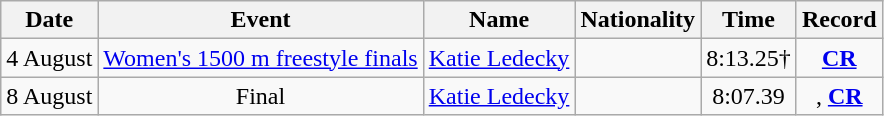<table class="wikitable" style=text-align:center>
<tr>
<th>Date</th>
<th>Event</th>
<th>Name</th>
<th>Nationality</th>
<th>Time</th>
<th>Record</th>
</tr>
<tr>
<td>4 August</td>
<td><a href='#'>Women's 1500 m freestyle finals</a></td>
<td align=left><a href='#'>Katie Ledecky</a></td>
<td align=left></td>
<td>8:13.25†</td>
<td><strong><a href='#'>CR</a></strong></td>
</tr>
<tr>
<td>8 August</td>
<td>Final</td>
<td align=left><a href='#'>Katie Ledecky</a></td>
<td align=left></td>
<td>8:07.39</td>
<td>, <strong><a href='#'>CR</a></strong></td>
</tr>
</table>
